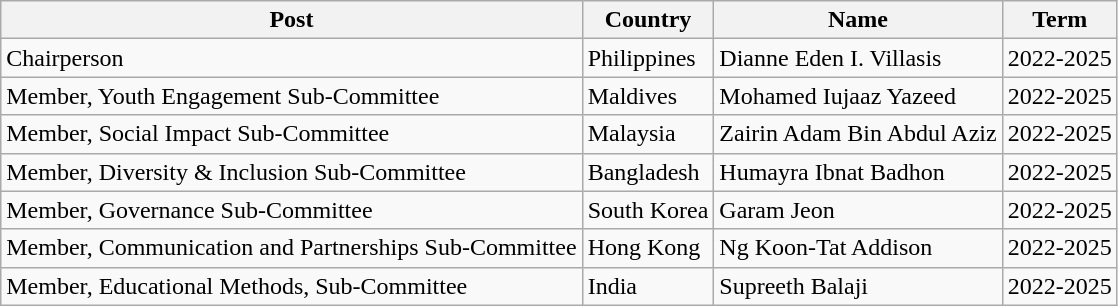<table class="wikitable">
<tr>
<th>Post</th>
<th>Country</th>
<th>Name</th>
<th>Term</th>
</tr>
<tr>
<td>Chairperson</td>
<td>Philippines</td>
<td>Dianne Eden I. Villasis</td>
<td>2022-2025</td>
</tr>
<tr>
<td>Member, Youth Engagement Sub-Committee</td>
<td>Maldives</td>
<td>Mohamed Iujaaz Yazeed</td>
<td>2022-2025</td>
</tr>
<tr>
<td>Member, Social Impact Sub-Committee</td>
<td>Malaysia</td>
<td>Zairin Adam Bin Abdul Aziz</td>
<td>2022-2025</td>
</tr>
<tr>
<td>Member, Diversity & Inclusion Sub-Committee</td>
<td>Bangladesh</td>
<td>Humayra Ibnat Badhon</td>
<td>2022-2025</td>
</tr>
<tr>
<td>Member, Governance Sub-Committee</td>
<td>South Korea</td>
<td>Garam Jeon</td>
<td>2022-2025</td>
</tr>
<tr>
<td>Member, Communication and Partnerships Sub-Committee</td>
<td>Hong Kong</td>
<td>Ng Koon-Tat Addison</td>
<td>2022-2025</td>
</tr>
<tr>
<td>Member, Educational Methods, Sub-Committee</td>
<td>India</td>
<td>Supreeth Balaji</td>
<td>2022-2025</td>
</tr>
</table>
